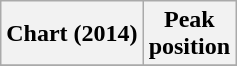<table class="wikitable plainrowheaders" style="text-align:center">
<tr>
<th scope="col">Chart (2014)</th>
<th scope="col">Peak<br>position</th>
</tr>
<tr>
</tr>
</table>
